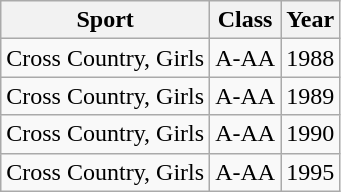<table class="wikitable">
<tr>
<th>Sport</th>
<th>Class</th>
<th>Year</th>
</tr>
<tr>
<td>Cross Country, Girls</td>
<td>A-AA</td>
<td>1988</td>
</tr>
<tr>
<td>Cross Country, Girls</td>
<td>A-AA</td>
<td>1989</td>
</tr>
<tr>
<td>Cross Country, Girls</td>
<td>A-AA</td>
<td>1990</td>
</tr>
<tr>
<td>Cross Country, Girls</td>
<td>A-AA</td>
<td>1995</td>
</tr>
</table>
